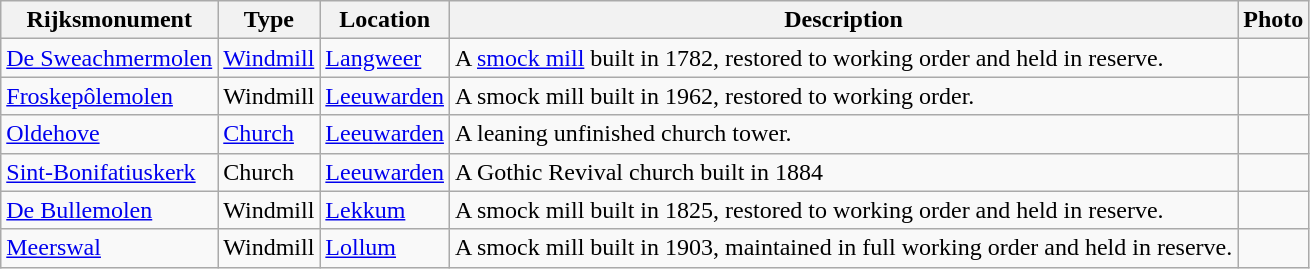<table class="wikitable">
<tr>
<th>Rijksmonument</th>
<th>Type</th>
<th>Location</th>
<th>Description</th>
<th>Photo</th>
</tr>
<tr>
<td><a href='#'>De Sweachmermolen</a><br></td>
<td><a href='#'>Windmill</a></td>
<td><a href='#'>Langweer</a></td>
<td>A <a href='#'>smock mill</a> built in 1782, restored to working order and held in reserve.</td>
<td></td>
</tr>
<tr>
<td><a href='#'>Froskepôlemolen</a><br></td>
<td>Windmill</td>
<td><a href='#'>Leeuwarden</a></td>
<td>A smock mill built in 1962, restored to working order.</td>
<td></td>
</tr>
<tr>
<td><a href='#'>Oldehove</a><br></td>
<td><a href='#'>Church</a></td>
<td><a href='#'>Leeuwarden</a></td>
<td>A leaning unfinished church tower.</td>
<td></td>
</tr>
<tr>
<td><a href='#'>Sint-Bonifatiuskerk</a><br></td>
<td>Church</td>
<td><a href='#'>Leeuwarden</a></td>
<td>A Gothic Revival church built in 1884</td>
<td></td>
</tr>
<tr>
<td><a href='#'>De Bullemolen</a><br></td>
<td>Windmill</td>
<td><a href='#'>Lekkum</a></td>
<td>A smock mill built in 1825, restored to working order and held in reserve.</td>
<td></td>
</tr>
<tr>
<td><a href='#'>Meerswal</a><br></td>
<td>Windmill</td>
<td><a href='#'>Lollum</a></td>
<td>A smock mill built in 1903,  maintained in full working order and held in reserve.</td>
<td></td>
</tr>
</table>
